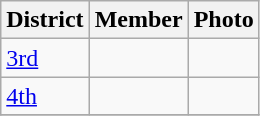<table class="wikitable sortable">
<tr>
<th>District</th>
<th>Member</th>
<th>Photo</th>
</tr>
<tr>
<td><a href='#'>3rd</a></td>
<td></td>
<td></td>
</tr>
<tr>
<td><a href='#'>4th</a></td>
<td></td>
<td></td>
</tr>
<tr>
</tr>
</table>
